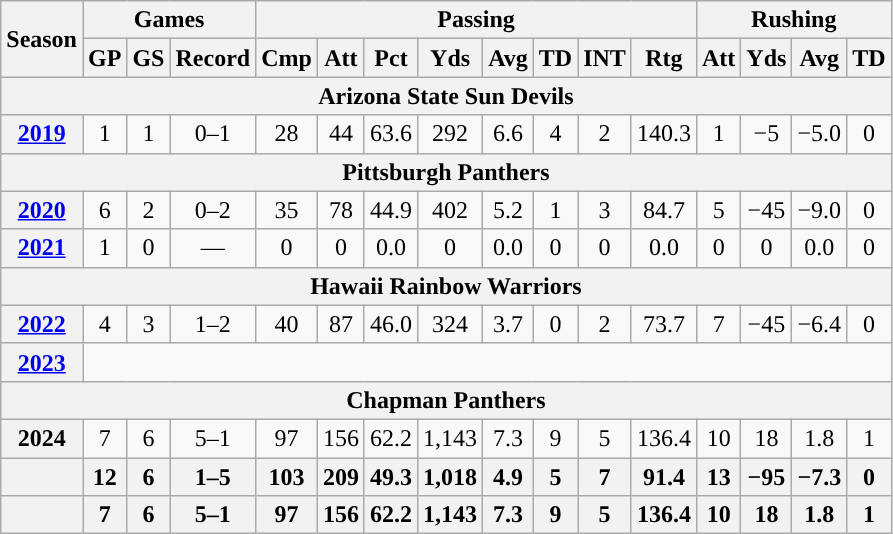<table class="wikitable" style="text-align:center;">
<tr>
<th rowspan="2">Season</th>
<th colspan="3">Games</th>
<th colspan="8">Passing</th>
<th colspan="4">Rushing</th>
</tr>
<tr>
<th>GP</th>
<th>GS</th>
<th>Record</th>
<th>Cmp</th>
<th>Att</th>
<th>Pct</th>
<th>Yds</th>
<th>Avg</th>
<th>TD</th>
<th>INT</th>
<th>Rtg</th>
<th>Att</th>
<th>Yds</th>
<th>Avg</th>
<th>TD</th>
</tr>
<tr>
<th colspan="16">Arizona State Sun Devils</th>
</tr>
<tr>
<th><a href='#'>2019</a></th>
<td>1</td>
<td>1</td>
<td>0–1</td>
<td>28</td>
<td>44</td>
<td>63.6</td>
<td>292</td>
<td>6.6</td>
<td>4</td>
<td>2</td>
<td>140.3</td>
<td>1</td>
<td>−5</td>
<td>−5.0</td>
<td>0</td>
</tr>
<tr>
<th colspan="16">Pittsburgh Panthers</th>
</tr>
<tr>
<th><a href='#'>2020</a></th>
<td>6</td>
<td>2</td>
<td>0–2</td>
<td>35</td>
<td>78</td>
<td>44.9</td>
<td>402</td>
<td>5.2</td>
<td>1</td>
<td>3</td>
<td>84.7</td>
<td>5</td>
<td>−45</td>
<td>−9.0</td>
<td>0</td>
</tr>
<tr>
<th><a href='#'>2021</a></th>
<td>1</td>
<td>0</td>
<td>—</td>
<td>0</td>
<td>0</td>
<td>0.0</td>
<td>0</td>
<td>0.0</td>
<td>0</td>
<td>0</td>
<td>0.0</td>
<td>0</td>
<td>0</td>
<td>0.0</td>
<td>0</td>
</tr>
<tr>
<th colspan="16">Hawaii Rainbow Warriors</th>
</tr>
<tr>
<th><a href='#'>2022</a></th>
<td>4</td>
<td>3</td>
<td>1–2</td>
<td>40</td>
<td>87</td>
<td>46.0</td>
<td>324</td>
<td>3.7</td>
<td>0</td>
<td>2</td>
<td>73.7</td>
<td>7</td>
<td>−45</td>
<td>−6.4</td>
<td>0</td>
</tr>
<tr>
<th><a href='#'>2023</a></th>
<td colspan="15"></td>
</tr>
<tr>
<th colspan="16">Chapman Panthers</th>
</tr>
<tr>
<th>2024</th>
<td>7</td>
<td>6</td>
<td>5–1</td>
<td>97</td>
<td>156</td>
<td>62.2</td>
<td>1,143</td>
<td>7.3</td>
<td>9</td>
<td>5</td>
<td>136.4</td>
<td>10</td>
<td>18</td>
<td>1.8</td>
<td>1</td>
</tr>
<tr>
<th></th>
<th>12</th>
<th>6</th>
<th>1–5</th>
<th>103</th>
<th>209</th>
<th>49.3</th>
<th>1,018</th>
<th>4.9</th>
<th>5</th>
<th>7</th>
<th>91.4</th>
<th>13</th>
<th>−95</th>
<th>−7.3</th>
<th>0</th>
</tr>
<tr>
<th></th>
<th>7</th>
<th>6</th>
<th>5–1</th>
<th>97</th>
<th>156</th>
<th>62.2</th>
<th>1,143</th>
<th>7.3</th>
<th>9</th>
<th>5</th>
<th>136.4</th>
<th>10</th>
<th>18</th>
<th>1.8</th>
<th>1</th>
</tr>
</table>
